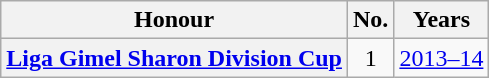<table class="wikitable plainrowheaders">
<tr>
<th scope=col>Honour</th>
<th scope=col>No.</th>
<th scope=col>Years</th>
</tr>
<tr>
<th scope=row><a href='#'>Liga Gimel Sharon Division Cup</a></th>
<td align=center>1</td>
<td><a href='#'>2013–14</a></td>
</tr>
</table>
